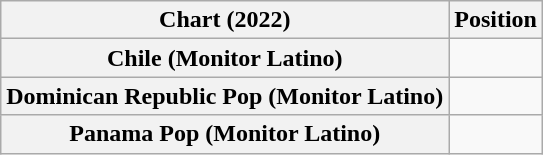<table class="wikitable plainrowheaders sortable" style="text-align:center">
<tr>
<th scope="col">Chart (2022)</th>
<th scope="col">Position</th>
</tr>
<tr>
<th scope="row">Chile (Monitor Latino)</th>
<td></td>
</tr>
<tr>
<th scope="row">Dominican Republic Pop (Monitor Latino)</th>
<td></td>
</tr>
<tr>
<th scope="row">Panama Pop (Monitor Latino)</th>
<td></td>
</tr>
</table>
